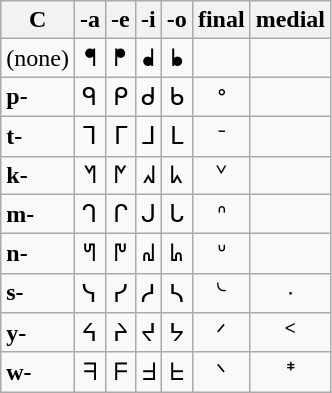<table class=wikitable>
<tr>
<th>C</th>
<th>-a</th>
<th>-e</th>
<th>-i</th>
<th>-o</th>
<th>final</th>
<th>medial</th>
</tr>
<tr align=center>
<td>(none)</td>
<td>ᖳ</td>
<td>ᖰ</td>
<td>ᖱ</td>
<td>ᖲ</td>
<td></td>
<td></td>
</tr>
<tr align=center>
<td align=left><strong>p-</strong></td>
<td>ᑫ</td>
<td>ᑭ</td>
<td>ᑯ</td>
<td>ᑲ</td>
<td>ᐤ</td>
<td></td>
</tr>
<tr align=center>
<td align=left><strong>t-</strong></td>
<td>ᒣ</td>
<td>ᒥ</td>
<td>ᒧ</td>
<td>ᒪ</td>
<td>ᐨ</td>
<td></td>
</tr>
<tr align=center>
<td align=left><strong>k-</strong></td>
<td>ᖿ</td>
<td>ᖼ</td>
<td>ᖽ</td>
<td>ᖾ</td>
<td>ᘁ</td>
<td></td>
</tr>
<tr align=center>
<td align=left><strong>m-</strong></td>
<td>ᒉ</td>
<td>ᒋ</td>
<td>ᒍ</td>
<td>ᒐ</td>
<td>ᐢ</td>
<td></td>
</tr>
<tr align=center>
<td align=left><strong>n-</strong></td>
<td>ᖻ</td>
<td>ᖸ</td>
<td>ᖹ</td>
<td>ᖺ</td>
<td>ᐡ</td>
<td></td>
</tr>
<tr align=center>
<td align=left><strong>s-</strong></td>
<td>ᓭ</td>
<td>ᓯ</td>
<td>ᓱ</td>
<td>ᓴ</td>
<td>ᔈ</td>
<td>ᐧ</td>
</tr>
<tr align=center>
<td align=left><strong>y-</strong></td>
<td>ᔦ</td>
<td>ᔨ</td>
<td>ᔪ</td>
<td>ᔭ</td>
<td>ᐟ</td>
<td>ᑉ</td>
</tr>
<tr align=center>
<td align=left><strong>w-</strong></td>
<td>ᖷ</td>
<td>ᖴ</td>
<td>ᖵ</td>
<td>ᖶ</td>
<td>ᐠ</td>
<td>ᙿ</td>
</tr>
</table>
